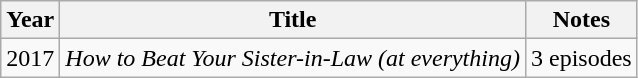<table class="wikitable">
<tr>
<th>Year</th>
<th>Title</th>
<th>Notes</th>
</tr>
<tr>
<td>2017</td>
<td><em>How to Beat Your Sister-in-Law (at everything)</em></td>
<td>3 episodes</td>
</tr>
</table>
